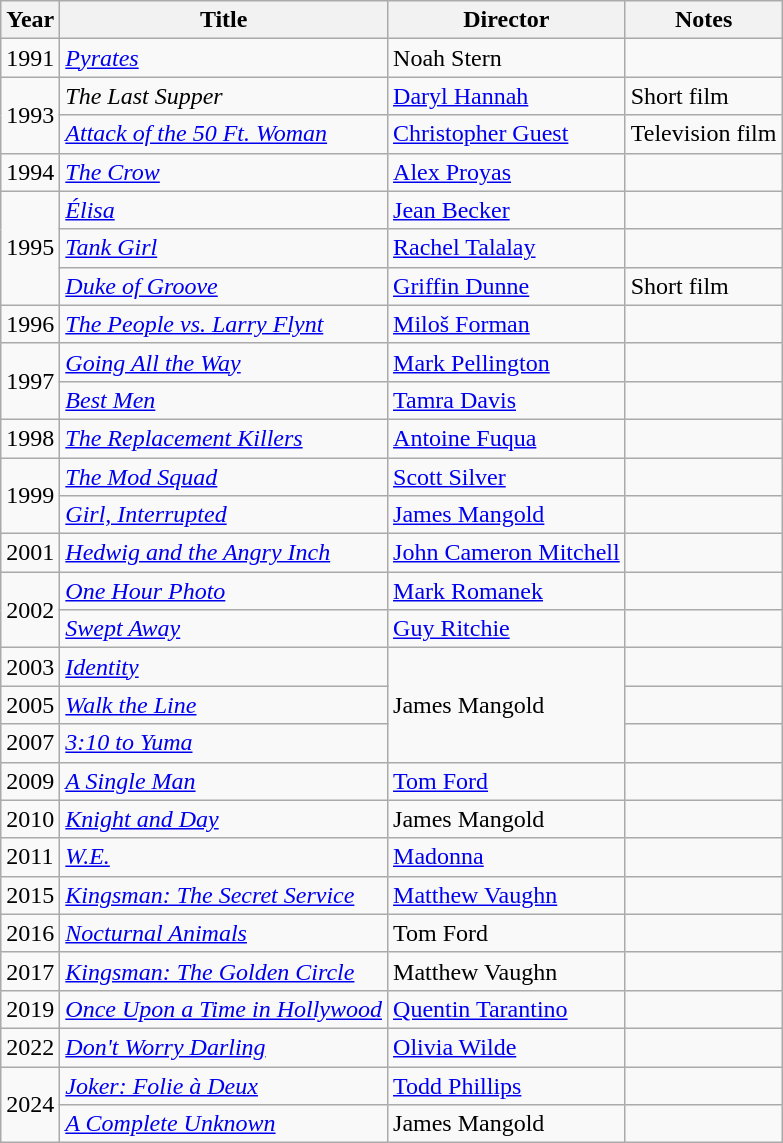<table class="wikitable sortable">
<tr>
<th>Year</th>
<th>Title</th>
<th>Director</th>
<th>Notes</th>
</tr>
<tr>
<td>1991</td>
<td><em><a href='#'>Pyrates</a></em></td>
<td>Noah Stern</td>
<td></td>
</tr>
<tr>
<td rowspan="2">1993</td>
<td><em>The Last Supper</em></td>
<td><a href='#'>Daryl Hannah</a></td>
<td>Short film</td>
</tr>
<tr>
<td><em><a href='#'>Attack of the 50 Ft. Woman</a></em></td>
<td><a href='#'>Christopher Guest</a></td>
<td>Television film</td>
</tr>
<tr>
<td>1994</td>
<td><em><a href='#'>The Crow</a></em></td>
<td><a href='#'>Alex Proyas</a></td>
<td></td>
</tr>
<tr>
<td rowspan="3">1995</td>
<td><em><a href='#'>Élisa</a></em></td>
<td><a href='#'>Jean Becker</a></td>
<td></td>
</tr>
<tr>
<td><em><a href='#'>Tank Girl</a></em></td>
<td><a href='#'>Rachel Talalay</a></td>
<td></td>
</tr>
<tr>
<td><em><a href='#'>Duke of Groove</a></em></td>
<td><a href='#'>Griffin Dunne</a></td>
<td>Short film</td>
</tr>
<tr>
<td>1996</td>
<td><em><a href='#'>The People vs. Larry Flynt</a></em></td>
<td><a href='#'>Miloš Forman</a></td>
<td></td>
</tr>
<tr>
<td rowspan="2">1997</td>
<td><em><a href='#'>Going All the Way</a></em></td>
<td><a href='#'>Mark Pellington</a></td>
<td></td>
</tr>
<tr>
<td><em><a href='#'>Best Men</a></em></td>
<td><a href='#'>Tamra Davis</a></td>
<td></td>
</tr>
<tr>
<td>1998</td>
<td><em><a href='#'>The Replacement Killers</a></em></td>
<td><a href='#'>Antoine Fuqua</a></td>
<td></td>
</tr>
<tr>
<td rowspan="2">1999</td>
<td><em><a href='#'>The Mod Squad</a></em></td>
<td><a href='#'>Scott Silver</a></td>
<td></td>
</tr>
<tr>
<td><em><a href='#'>Girl, Interrupted</a></em></td>
<td><a href='#'>James Mangold</a></td>
<td></td>
</tr>
<tr>
<td>2001</td>
<td><em><a href='#'>Hedwig and the Angry Inch</a></em></td>
<td><a href='#'>John Cameron Mitchell</a></td>
<td></td>
</tr>
<tr>
<td rowspan="2">2002</td>
<td><em><a href='#'>One Hour Photo</a></em></td>
<td><a href='#'>Mark Romanek</a></td>
<td></td>
</tr>
<tr>
<td><em><a href='#'>Swept Away</a></em></td>
<td><a href='#'>Guy Ritchie</a></td>
<td></td>
</tr>
<tr>
<td>2003</td>
<td><em><a href='#'>Identity</a></em></td>
<td rowspan="3">James Mangold</td>
<td></td>
</tr>
<tr>
<td>2005</td>
<td><em><a href='#'>Walk the Line</a></em></td>
<td></td>
</tr>
<tr>
<td>2007</td>
<td><em><a href='#'>3:10 to Yuma</a></em></td>
<td></td>
</tr>
<tr>
<td>2009</td>
<td><em><a href='#'>A Single Man</a></em></td>
<td><a href='#'>Tom Ford</a></td>
<td></td>
</tr>
<tr>
<td>2010</td>
<td><em><a href='#'>Knight and Day</a></em></td>
<td>James Mangold</td>
<td></td>
</tr>
<tr>
<td>2011</td>
<td><em><a href='#'>W.E.</a></em></td>
<td><a href='#'>Madonna</a></td>
<td></td>
</tr>
<tr>
<td>2015</td>
<td><em><a href='#'>Kingsman: The Secret Service</a></em></td>
<td><a href='#'>Matthew Vaughn</a></td>
<td></td>
</tr>
<tr>
<td>2016</td>
<td><em><a href='#'>Nocturnal Animals</a></em></td>
<td>Tom Ford</td>
<td></td>
</tr>
<tr>
<td>2017</td>
<td><em><a href='#'>Kingsman: The Golden Circle</a></em></td>
<td>Matthew Vaughn</td>
<td></td>
</tr>
<tr>
<td>2019</td>
<td><em><a href='#'>Once Upon a Time in Hollywood</a></em></td>
<td><a href='#'>Quentin Tarantino</a></td>
<td></td>
</tr>
<tr>
<td>2022</td>
<td><em><a href='#'>Don't Worry Darling</a></em></td>
<td><a href='#'>Olivia Wilde</a></td>
<td></td>
</tr>
<tr>
<td rowspan="2">2024</td>
<td><em><a href='#'>Joker: Folie à Deux</a></em></td>
<td><a href='#'>Todd Phillips</a></td>
<td></td>
</tr>
<tr>
<td><em><a href='#'>A Complete Unknown</a></em></td>
<td>James Mangold</td>
<td></td>
</tr>
</table>
